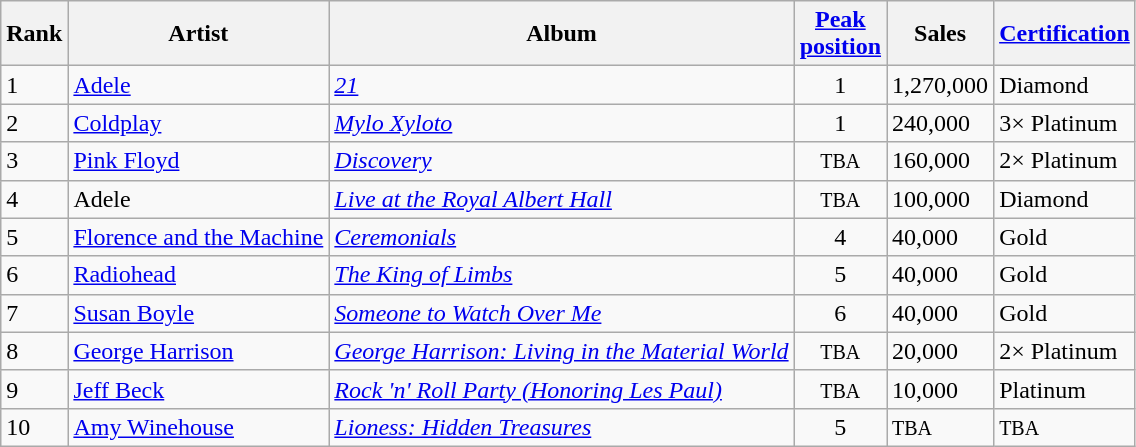<table class="wikitable sortable">
<tr>
<th>Rank</th>
<th>Artist</th>
<th>Album</th>
<th><a href='#'>Peak<br>position</a></th>
<th>Sales</th>
<th><a href='#'>Certification</a></th>
</tr>
<tr>
<td>1</td>
<td><a href='#'>Adele</a></td>
<td><em><a href='#'>21</a></em></td>
<td style="text-align:center;">1</td>
<td>1,270,000</td>
<td>Diamond</td>
</tr>
<tr>
<td>2</td>
<td><a href='#'>Coldplay</a></td>
<td><em><a href='#'>Mylo Xyloto</a></em></td>
<td style="text-align:center;">1</td>
<td>240,000</td>
<td>3× Platinum</td>
</tr>
<tr>
<td>3</td>
<td><a href='#'>Pink Floyd</a></td>
<td><em><a href='#'>Discovery</a></em></td>
<td style="text-align:center;"><span><small>TBA</small></span></td>
<td>160,000</td>
<td>2× Platinum</td>
</tr>
<tr>
<td>4</td>
<td>Adele</td>
<td><em><a href='#'>Live at the Royal Albert Hall</a></em></td>
<td style="text-align:center;"><span><small>TBA</small></span></td>
<td>100,000</td>
<td>Diamond</td>
</tr>
<tr>
<td>5</td>
<td><a href='#'>Florence and the Machine</a></td>
<td><em><a href='#'>Ceremonials</a></em></td>
<td style="text-align:center;">4</td>
<td>40,000</td>
<td>Gold</td>
</tr>
<tr>
<td>6</td>
<td><a href='#'>Radiohead</a></td>
<td><em><a href='#'>The King of Limbs</a></em></td>
<td style="text-align:center;">5</td>
<td>40,000</td>
<td>Gold</td>
</tr>
<tr>
<td>7</td>
<td><a href='#'>Susan Boyle</a></td>
<td><em><a href='#'>Someone to Watch Over Me</a></em></td>
<td style="text-align:center;">6</td>
<td>40,000</td>
<td>Gold</td>
</tr>
<tr>
<td>8</td>
<td><a href='#'>George Harrison</a></td>
<td><em><a href='#'>George Harrison: Living in the Material World</a></em></td>
<td style="text-align:center;"><span><small>TBA</small></span></td>
<td>20,000</td>
<td>2× Platinum</td>
</tr>
<tr>
<td>9</td>
<td><a href='#'>Jeff Beck</a></td>
<td><em><a href='#'>Rock 'n' Roll Party (Honoring Les Paul)</a></em></td>
<td style="text-align:center;"><span><small>TBA</small></span></td>
<td>10,000</td>
<td>Platinum</td>
</tr>
<tr>
<td>10</td>
<td><a href='#'>Amy Winehouse</a></td>
<td><em><a href='#'>Lioness: Hidden Treasures</a></em></td>
<td style="text-align:center;">5</td>
<td><span><small>TBA</small></span></td>
<td><span><small>TBA</small></span></td>
</tr>
</table>
